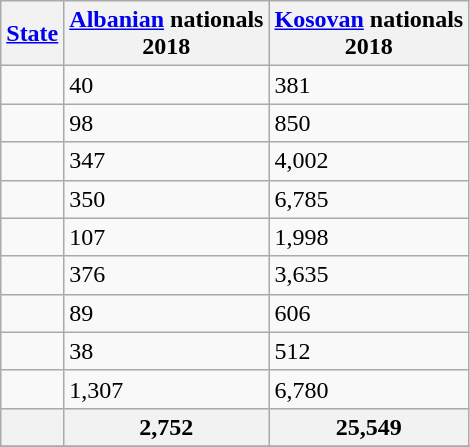<table class="wikitable sortable">
<tr>
<th><a href='#'>State</a><br></th>
<th> <a href='#'>Albanian</a> nationals<br>2018</th>
<th> <a href='#'>Kosovan</a> nationals<br>2018</th>
</tr>
<tr>
<td></td>
<td>40</td>
<td>381</td>
</tr>
<tr>
<td></td>
<td>98</td>
<td>850</td>
</tr>
<tr>
<td></td>
<td>347</td>
<td>4,002</td>
</tr>
<tr>
<td></td>
<td>350</td>
<td>6,785</td>
</tr>
<tr>
<td></td>
<td>107</td>
<td>1,998</td>
</tr>
<tr>
<td></td>
<td>376</td>
<td>3,635</td>
</tr>
<tr>
<td></td>
<td>89</td>
<td>606</td>
</tr>
<tr>
<td></td>
<td>38</td>
<td>512</td>
</tr>
<tr>
<td></td>
<td>1,307</td>
<td>6,780</td>
</tr>
<tr>
<th></th>
<th>2,752</th>
<th>25,549</th>
</tr>
<tr>
</tr>
</table>
